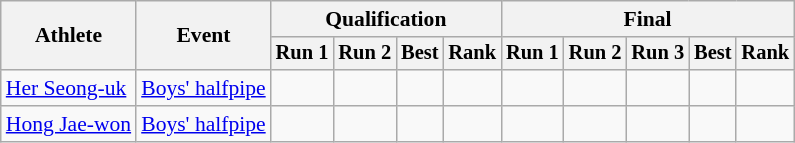<table class="wikitable" style="font-size:90%">
<tr>
<th rowspan=2>Athlete</th>
<th rowspan=2>Event</th>
<th colspan=4>Qualification</th>
<th colspan=5>Final</th>
</tr>
<tr style="font-size:95%">
<th>Run 1</th>
<th>Run 2</th>
<th>Best</th>
<th>Rank</th>
<th>Run 1</th>
<th>Run 2</th>
<th>Run 3</th>
<th>Best</th>
<th>Rank</th>
</tr>
<tr align=center>
<td align=left><a href='#'>Her Seong-uk</a></td>
<td align=left><a href='#'>Boys' halfpipe</a></td>
<td></td>
<td></td>
<td></td>
<td></td>
<td></td>
<td></td>
<td></td>
<td></td>
<td></td>
</tr>
<tr align=center>
<td align=left><a href='#'>Hong Jae-won</a></td>
<td align=left><a href='#'>Boys' halfpipe</a></td>
<td></td>
<td></td>
<td></td>
<td></td>
<td></td>
<td></td>
<td></td>
<td></td>
<td></td>
</tr>
</table>
